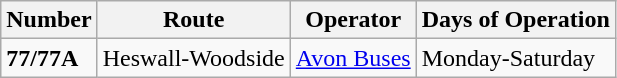<table class="wikitable" border="1">
<tr>
<th>Number</th>
<th>Route</th>
<th>Operator</th>
<th>Days of Operation</th>
</tr>
<tr>
<td><strong>77/77A</strong></td>
<td>Heswall-Woodside</td>
<td><a href='#'>Avon Buses</a></td>
<td>Monday-Saturday</td>
</tr>
</table>
